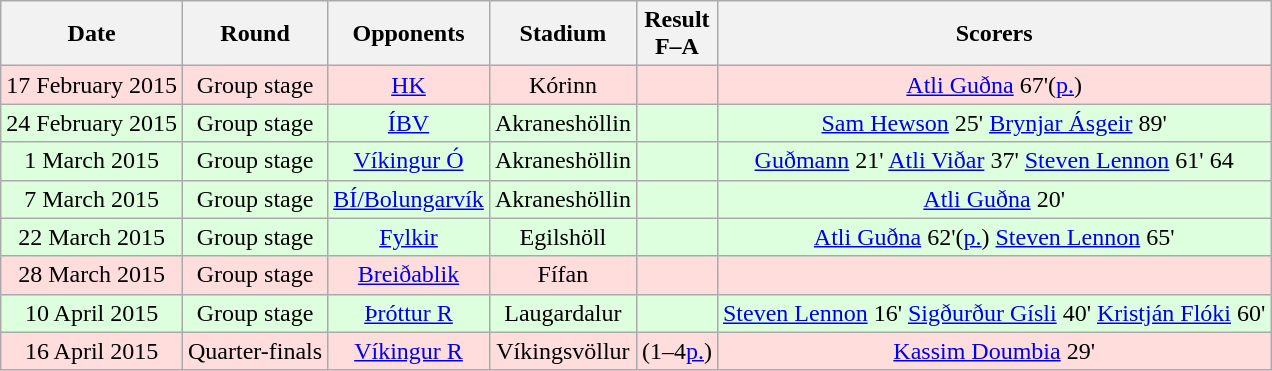<table class="wikitable" style="text-align:center">
<tr>
<th>Date</th>
<th>Round</th>
<th>Opponents</th>
<th>Stadium</th>
<th>Result<br>F–A</th>
<th>Scorers</th>
</tr>
<tr bgcolor="#ffdddd">
<td>17 February 2015</td>
<td>Group stage</td>
<td><a href='#'>HK</a></td>
<td>Kórinn</td>
<td></td>
<td><a href='#'>Atli Guðna</a> 67'(<a href='#'>p.</a>)</td>
</tr>
<tr bgcolor="#ddffdd">
<td>24 February 2015</td>
<td>Group stage</td>
<td><a href='#'>ÍBV</a></td>
<td>Akraneshöllin</td>
<td></td>
<td><a href='#'>Sam Hewson</a> 25' <a href='#'>Brynjar Ásgeir</a> 89'</td>
</tr>
<tr bgcolor="#ddffdd">
<td>1 March 2015</td>
<td>Group stage</td>
<td><a href='#'>Víkingur Ó</a></td>
<td>Akraneshöllin</td>
<td></td>
<td><a href='#'>Guðmann</a> 21' <a href='#'>Atli Viðar</a> 37' <a href='#'>Steven Lennon</a> 61' 64</td>
</tr>
<tr bgcolor="#ddffdd">
<td>7 March 2015</td>
<td>Group stage</td>
<td><a href='#'>BÍ/Bolungarvík</a></td>
<td>Akraneshöllin</td>
<td></td>
<td><a href='#'>Atli Guðna</a> 20'</td>
</tr>
<tr bgcolor="#ddffdd">
<td>22 March 2015</td>
<td>Group stage</td>
<td><a href='#'>Fylkir</a></td>
<td>Egilshöll</td>
<td></td>
<td><a href='#'>Atli Guðna</a> 62'(<a href='#'>p.</a>) <a href='#'>Steven Lennon</a> 65'</td>
</tr>
<tr bgcolor="#ffdddd">
<td>28 March 2015</td>
<td>Group stage</td>
<td><a href='#'>Breiðablik</a></td>
<td>Fífan</td>
<td></td>
<td></td>
</tr>
<tr bgcolor="#ddffdd">
<td>10 April 2015</td>
<td>Group stage</td>
<td><a href='#'>Þróttur R</a></td>
<td>Laugardalur</td>
<td></td>
<td><a href='#'>Steven Lennon</a> 16' <a href='#'>Sigðurður Gísli</a> 40' <a href='#'>Kristján Flóki</a> 60'</td>
</tr>
<tr bgcolor="#ffdddd">
<td>16 April 2015</td>
<td>Quarter-finals</td>
<td><a href='#'>Víkingur R</a></td>
<td>Víkingsvöllur</td>
<td> (1–4<a href='#'>p.</a>)</td>
<td><a href='#'>Kassim Doumbia</a> 29'</td>
</tr>
</table>
